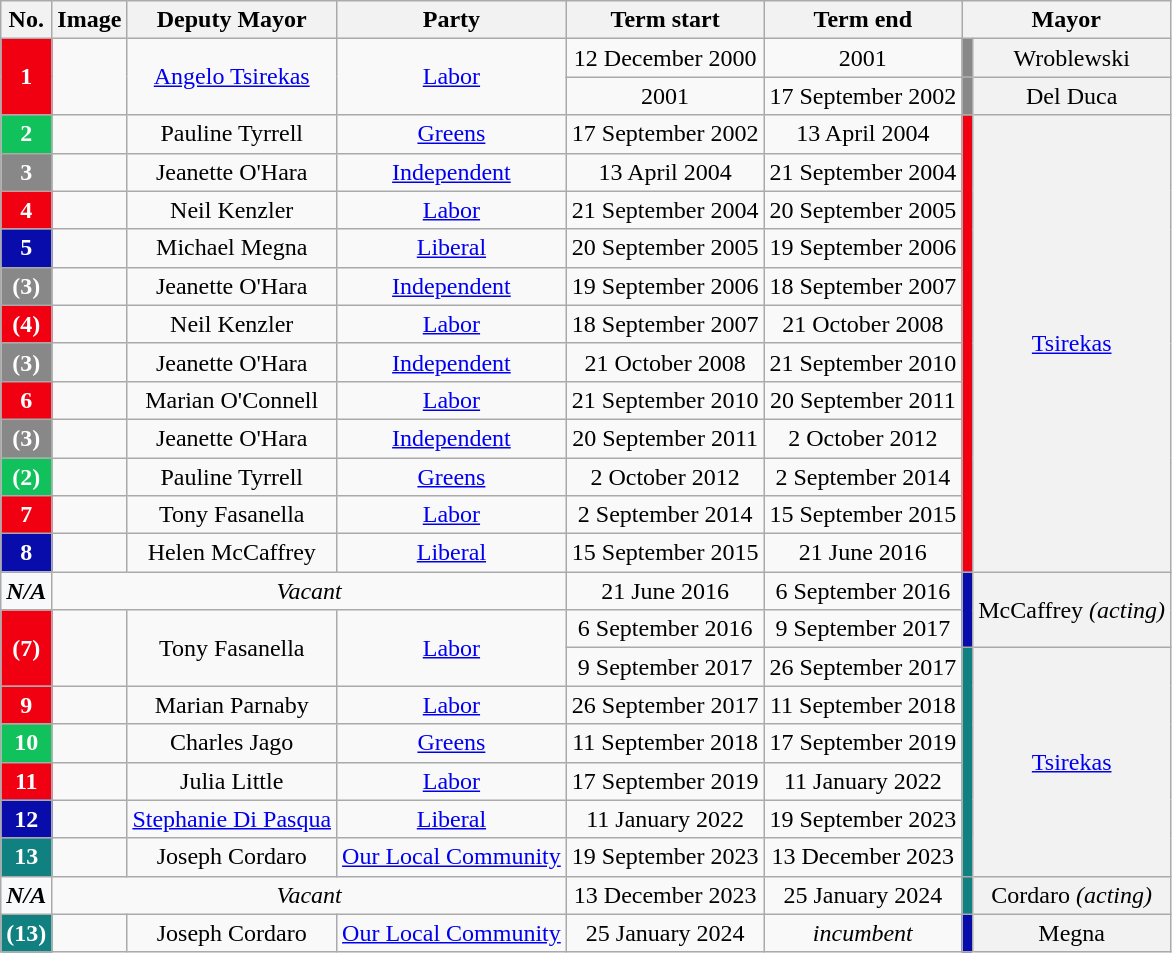<table class="wikitable">
<tr>
<th>No.</th>
<th>Image</th>
<th>Deputy Mayor</th>
<th>Party</th>
<th>Term start</th>
<th>Term end</th>
<th colspan="3">Mayor</th>
</tr>
<tr>
<th rowspan="2"; style="background:#F00011; color:white">1</th>
<td rowspan="2"; align="center"></td>
<td rowspan="2"; align="center"><a href='#'>Angelo Tsirekas</a></td>
<td rowspan="2"; align="center"><a href='#'>Labor</a></td>
<td align="center">12 December 2000</td>
<td align="center">2001</td>
<td rowspan="1" style="background-color:#888888; border-bottom:solid 0 gray"></td>
<th rowspan="1" style="font-weight:normal">Wroblewski <br> <small></small></th>
</tr>
<tr>
<td align="center">2001</td>
<td align="center">17 September 2002</td>
<td rowspan="1" style="background-color:#888888; border-bottom:solid 0 gray"></td>
<th rowspan="1" style="font-weight:normal">Del Duca <br> <small></small></th>
</tr>
<tr>
<th style="background:#11C25C; color:white">2</th>
<td align="center"></td>
<td align="center">Pauline Tyrrell</td>
<td align="center"><a href='#'>Greens</a></td>
<td align="center">17 September 2002</td>
<td align="center">13 April 2004</td>
<td rowspan="12" style="background-color:#F00011; border-bottom:solid 0 gray"></td>
<th rowspan="12" style="font-weight:normal"><a href='#'>Tsirekas</a> <br> <small></small></th>
</tr>
<tr>
<th style="background:#888888; color:white">3</th>
<td align="center"></td>
<td align="center">Jeanette O'Hara</td>
<td align="center"><a href='#'>Independent</a></td>
<td align="center">13 April 2004</td>
<td align="center">21 September 2004</td>
</tr>
<tr>
<th style="background:#F00011; color:white">4</th>
<td align="center"></td>
<td align="center">Neil Kenzler</td>
<td align="center"><a href='#'>Labor</a></td>
<td align="center">21 September 2004</td>
<td align="center">20 September 2005</td>
</tr>
<tr>
<th style="background:#080CAB; color:white">5</th>
<td align="center"></td>
<td align="center">Michael Megna</td>
<td align="center"><a href='#'>Liberal</a></td>
<td align="center">20 September 2005</td>
<td align="center">19 September 2006</td>
</tr>
<tr>
<th style="background:#888888; color:white">(3)</th>
<td align="center"></td>
<td align="center">Jeanette O'Hara</td>
<td align="center"><a href='#'>Independent</a></td>
<td align="center">19 September 2006</td>
<td align="center">18 September 2007</td>
</tr>
<tr>
<th style="background:#F00011; color:white">(4)</th>
<td align="center"></td>
<td align="center">Neil Kenzler</td>
<td align="center"><a href='#'>Labor</a></td>
<td align="center">18 September 2007</td>
<td align="center">21 October 2008</td>
</tr>
<tr>
<th style="background:#888888; color:white">(3)</th>
<td align="center"></td>
<td align="center">Jeanette O'Hara</td>
<td align="center"><a href='#'>Independent</a></td>
<td align="center">21 October 2008</td>
<td align="center">21 September 2010</td>
</tr>
<tr>
<th style="background:#F00011; color:white">6</th>
<td align="center"></td>
<td align="center">Marian O'Connell</td>
<td align="center"><a href='#'>Labor</a></td>
<td align="center">21 September 2010</td>
<td align="center">20 September 2011</td>
</tr>
<tr>
<th style="background:#888888; color:white">(3)</th>
<td align="center"></td>
<td align="center">Jeanette O'Hara</td>
<td align="center"><a href='#'>Independent</a></td>
<td align="center">20 September 2011</td>
<td align="center">2 October 2012</td>
</tr>
<tr>
<th style="background:#11C25C; color:white">(2)</th>
<td align="center"></td>
<td align="center">Pauline Tyrrell</td>
<td align="center"><a href='#'>Greens</a></td>
<td align="center">2 October 2012</td>
<td align="center">2 September 2014</td>
</tr>
<tr>
<th style="background:#F00011; color:white">7</th>
<td align="center"></td>
<td align="center">Tony Fasanella</td>
<td align="center"><a href='#'>Labor</a></td>
<td align="center">2 September 2014</td>
<td align="center">15 September 2015</td>
</tr>
<tr>
<th style="background:#080CAB; color:white">8</th>
<td align="center"></td>
<td align="center">Helen McCaffrey</td>
<td align="center"><a href='#'>Liberal</a></td>
<td align="center">15 September 2015</td>
<td align="center">21 June 2016</td>
</tr>
<tr>
<th style="background:#F8F9FA; color:black"><em>N/A</em></th>
<td colspan="3" align="center"><em>Vacant</em></td>
<td align="center">21 June 2016</td>
<td align="center">6 September 2016</td>
<td rowspan="2" style="background-color:#080CAB; border-bottom:solid 0 gray"></td>
<th rowspan="2" style="font-weight:normal">McCaffrey <em>(acting)</em> <br> <small></small></th>
</tr>
<tr>
<th rowspan=2; style="background:#F00011; color:white">(7)</th>
<td rowspan=2; align="center"></td>
<td rowspan=2; align="center">Tony Fasanella</td>
<td rowspan=2; align="center"><a href='#'>Labor</a></td>
<td align="center">6 September 2016</td>
<td align="center">9 September 2017</td>
</tr>
<tr>
<td align="center">9 September 2017</td>
<td align="center">26 September 2017</td>
<td rowspan="6" style="background-color:#118080; border-bottom:solid 0 gray"></td>
<th rowspan="6" style="font-weight:normal"><a href='#'>Tsirekas</a> <br> <small></small></th>
</tr>
<tr>
<th style="background:#F00011; color:white">9</th>
<td align="center"></td>
<td align="center">Marian Parnaby</td>
<td align="center"><a href='#'>Labor</a></td>
<td align="center">26 September 2017</td>
<td align="center">11 September 2018</td>
</tr>
<tr>
<th style="background:#11C25C; color:white">10</th>
<td align="center"></td>
<td align="center">Charles Jago</td>
<td align="center"><a href='#'>Greens</a></td>
<td align="center">11 September 2018</td>
<td align="center">17 September 2019</td>
</tr>
<tr>
<th style="background:#F00011; color:white">11</th>
<td align="center"></td>
<td align="center">Julia Little</td>
<td align="center"><a href='#'>Labor</a></td>
<td align="center">17 September 2019</td>
<td align="center">11 January 2022</td>
</tr>
<tr>
<th style="background:#080CAB; color:white">12</th>
<td align="center"></td>
<td align="center"><a href='#'>Stephanie Di Pasqua</a></td>
<td align="center"><a href='#'>Liberal</a></td>
<td align="center">11 January 2022</td>
<td align="center">19 September 2023</td>
</tr>
<tr>
<th style="background:#118080; color:white">13</th>
<td align="center"></td>
<td align="center">Joseph Cordaro</td>
<td align="center"><a href='#'>Our Local Community</a></td>
<td align="center">19 September 2023</td>
<td align="center">13 December 2023</td>
</tr>
<tr>
<th style="background:#F8F9FA; color:black"><em>N/A</em></th>
<td colspan="3" align="center"><em>Vacant</em></td>
<td align="center">13 December 2023</td>
<td align="center">25 January 2024</td>
<td rowspan="1" style="background-color:#118080; border-bottom:solid 0 gray"></td>
<th rowspan="1" style="font-weight:normal">Cordaro <em>(acting)</em> <br> <small></small></th>
</tr>
<tr>
<th style="background:#118080; color:white">(13)</th>
<td align="center"></td>
<td align="center">Joseph Cordaro</td>
<td align="center"><a href='#'>Our Local Community</a></td>
<td align="center">25 January 2024</td>
<td align="center"><em>incumbent</em></td>
<td rowspan="1" style="background-color:#080CAB; border-bottom:solid 0 gray"></td>
<th rowspan="1" style="font-weight:normal">Megna <br> <small></small></th>
</tr>
</table>
